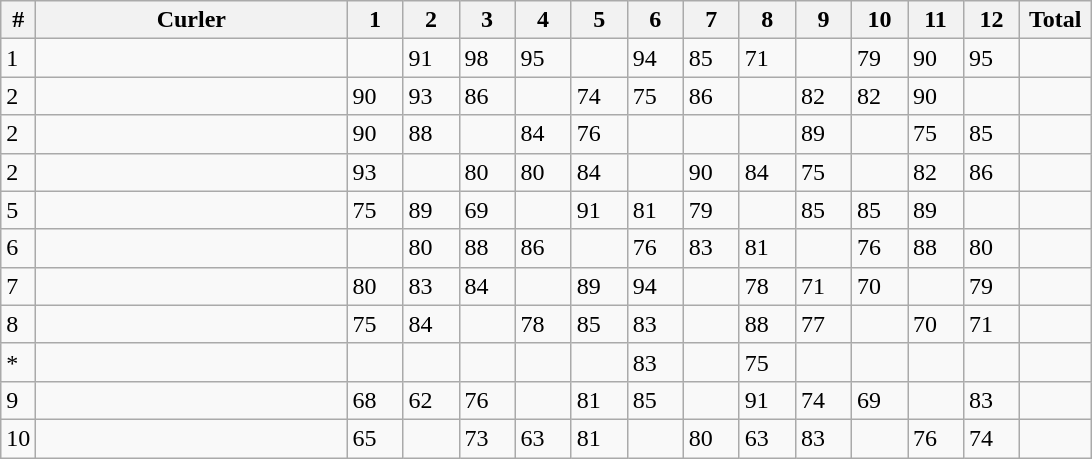<table class="wikitable sortable">
<tr>
<th>#</th>
<th width=200>Curler</th>
<th width=30>1</th>
<th width=30>2</th>
<th width=30>3</th>
<th width=30>4</th>
<th width=30>5</th>
<th width=30>6</th>
<th width=30>7</th>
<th width=30>8</th>
<th width=30>9</th>
<th width=30>10</th>
<th width=30>11</th>
<th width=30>12</th>
<th width=40>Total</th>
</tr>
<tr>
<td>1</td>
<td></td>
<td></td>
<td>91</td>
<td>98</td>
<td>95</td>
<td></td>
<td>94</td>
<td>85</td>
<td>71</td>
<td></td>
<td>79</td>
<td>90</td>
<td>95</td>
<td></td>
</tr>
<tr>
<td>2</td>
<td></td>
<td>90</td>
<td>93</td>
<td>86</td>
<td></td>
<td>74</td>
<td>75</td>
<td>86</td>
<td></td>
<td>82</td>
<td>82</td>
<td>90</td>
<td></td>
<td></td>
</tr>
<tr>
<td>2</td>
<td></td>
<td>90</td>
<td>88</td>
<td></td>
<td>84</td>
<td>76</td>
<td></td>
<td></td>
<td></td>
<td>89</td>
<td></td>
<td>75</td>
<td>85</td>
<td></td>
</tr>
<tr>
<td>2</td>
<td></td>
<td>93</td>
<td></td>
<td>80</td>
<td>80</td>
<td>84</td>
<td></td>
<td>90</td>
<td>84</td>
<td>75</td>
<td></td>
<td>82</td>
<td>86</td>
<td></td>
</tr>
<tr>
<td>5</td>
<td></td>
<td>75</td>
<td>89</td>
<td>69</td>
<td></td>
<td>91</td>
<td>81</td>
<td>79</td>
<td></td>
<td>85</td>
<td>85</td>
<td>89</td>
<td></td>
<td></td>
</tr>
<tr>
<td>6</td>
<td></td>
<td></td>
<td>80</td>
<td>88</td>
<td>86</td>
<td></td>
<td>76</td>
<td>83</td>
<td>81</td>
<td></td>
<td>76</td>
<td>88</td>
<td>80</td>
<td></td>
</tr>
<tr>
<td>7</td>
<td></td>
<td>80</td>
<td>83</td>
<td>84</td>
<td></td>
<td>89</td>
<td>94</td>
<td></td>
<td>78</td>
<td>71</td>
<td>70</td>
<td></td>
<td>79</td>
<td></td>
</tr>
<tr>
<td>8</td>
<td></td>
<td>75</td>
<td>84</td>
<td></td>
<td>78</td>
<td>85</td>
<td>83</td>
<td></td>
<td>88</td>
<td>77</td>
<td></td>
<td>70</td>
<td>71</td>
<td></td>
</tr>
<tr>
<td>*</td>
<td></td>
<td></td>
<td></td>
<td></td>
<td></td>
<td></td>
<td>83</td>
<td></td>
<td>75</td>
<td></td>
<td></td>
<td></td>
<td></td>
<td></td>
</tr>
<tr>
<td>9</td>
<td></td>
<td>68</td>
<td>62</td>
<td>76</td>
<td></td>
<td>81</td>
<td>85</td>
<td></td>
<td>91</td>
<td>74</td>
<td>69</td>
<td></td>
<td>83</td>
<td></td>
</tr>
<tr>
<td>10</td>
<td></td>
<td>65</td>
<td></td>
<td>73</td>
<td>63</td>
<td>81</td>
<td></td>
<td>80</td>
<td>63</td>
<td>83</td>
<td></td>
<td>76</td>
<td>74</td>
<td></td>
</tr>
</table>
